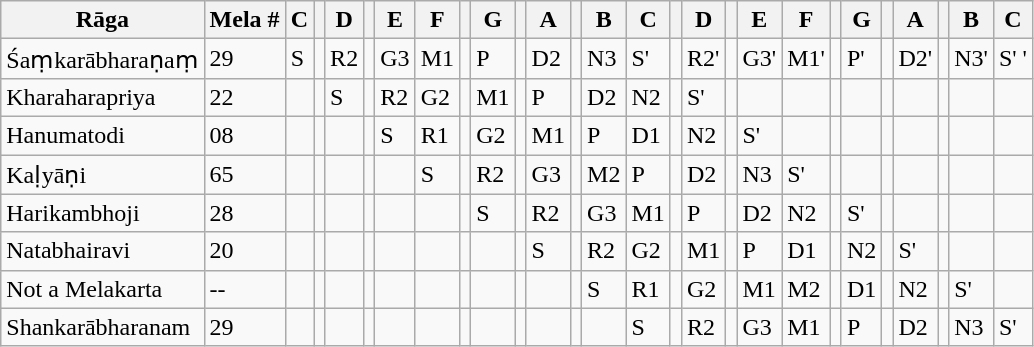<table class="wikitable">
<tr>
<th>Rāga</th>
<th>Mela #</th>
<th>C</th>
<th></th>
<th>D</th>
<th></th>
<th>E</th>
<th>F</th>
<th></th>
<th>G</th>
<th></th>
<th>A</th>
<th></th>
<th>B</th>
<th>C</th>
<th></th>
<th>D</th>
<th></th>
<th>E</th>
<th>F</th>
<th></th>
<th>G</th>
<th></th>
<th>A</th>
<th></th>
<th>B</th>
<th>C</th>
</tr>
<tr>
<td>Śaṃkarābharaṇaṃ</td>
<td>29</td>
<td>S</td>
<td></td>
<td>R2</td>
<td></td>
<td>G3</td>
<td>M1</td>
<td></td>
<td>P</td>
<td></td>
<td>D2</td>
<td></td>
<td>N3</td>
<td>S'</td>
<td></td>
<td>R2'</td>
<td></td>
<td>G3'</td>
<td>M1'</td>
<td></td>
<td>P'</td>
<td></td>
<td>D2'</td>
<td></td>
<td>N3'</td>
<td>S' '</td>
</tr>
<tr>
<td>Kharaharapriya</td>
<td>22</td>
<td></td>
<td></td>
<td>S</td>
<td></td>
<td>R2</td>
<td>G2</td>
<td></td>
<td>M1</td>
<td></td>
<td>P</td>
<td></td>
<td>D2</td>
<td>N2</td>
<td></td>
<td>S'</td>
<td></td>
<td></td>
<td></td>
<td></td>
<td></td>
<td></td>
<td></td>
<td></td>
<td></td>
<td></td>
</tr>
<tr>
<td>Hanumatodi</td>
<td>08</td>
<td></td>
<td></td>
<td></td>
<td></td>
<td>S</td>
<td>R1</td>
<td></td>
<td>G2</td>
<td></td>
<td>M1</td>
<td></td>
<td>P</td>
<td>D1</td>
<td></td>
<td>N2</td>
<td></td>
<td>S'</td>
<td></td>
<td></td>
<td></td>
<td></td>
<td></td>
<td></td>
<td></td>
<td></td>
</tr>
<tr>
<td>Kaḷyāṇi</td>
<td>65</td>
<td></td>
<td></td>
<td></td>
<td></td>
<td></td>
<td>S</td>
<td></td>
<td>R2</td>
<td></td>
<td>G3</td>
<td></td>
<td>M2</td>
<td>P</td>
<td></td>
<td>D2</td>
<td></td>
<td>N3</td>
<td>S'</td>
<td></td>
<td></td>
<td></td>
<td></td>
<td></td>
<td></td>
<td></td>
</tr>
<tr>
<td>Harikambhoji</td>
<td>28</td>
<td></td>
<td></td>
<td></td>
<td></td>
<td></td>
<td></td>
<td></td>
<td>S</td>
<td></td>
<td>R2</td>
<td></td>
<td>G3</td>
<td>M1</td>
<td></td>
<td>P</td>
<td></td>
<td>D2</td>
<td>N2</td>
<td></td>
<td>S'</td>
<td></td>
<td></td>
<td></td>
<td></td>
<td></td>
</tr>
<tr>
<td>Natabhairavi</td>
<td>20</td>
<td></td>
<td></td>
<td></td>
<td></td>
<td></td>
<td></td>
<td></td>
<td></td>
<td></td>
<td>S</td>
<td></td>
<td>R2</td>
<td>G2</td>
<td></td>
<td>M1</td>
<td></td>
<td>P</td>
<td>D1</td>
<td></td>
<td>N2</td>
<td></td>
<td>S'</td>
<td></td>
<td></td>
<td></td>
</tr>
<tr>
<td>Not a Melakarta</td>
<td>--</td>
<td></td>
<td></td>
<td></td>
<td></td>
<td></td>
<td></td>
<td></td>
<td></td>
<td></td>
<td></td>
<td></td>
<td>S</td>
<td>R1</td>
<td></td>
<td>G2</td>
<td></td>
<td>M1</td>
<td>M2</td>
<td></td>
<td>D1</td>
<td></td>
<td>N2</td>
<td></td>
<td>S'</td>
<td></td>
</tr>
<tr>
<td>Shankarābharanam</td>
<td>29</td>
<td></td>
<td></td>
<td></td>
<td></td>
<td></td>
<td></td>
<td></td>
<td></td>
<td></td>
<td></td>
<td></td>
<td></td>
<td>S</td>
<td></td>
<td>R2</td>
<td></td>
<td>G3</td>
<td>M1</td>
<td></td>
<td>P</td>
<td></td>
<td>D2</td>
<td></td>
<td>N3</td>
<td>S'</td>
</tr>
</table>
